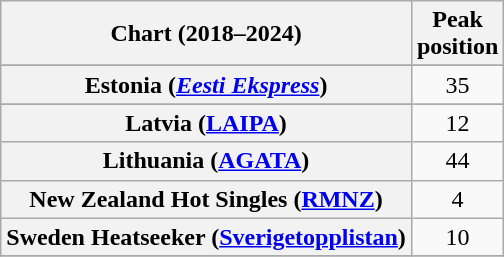<table class="wikitable sortable plainrowheaders" style="text-align:center">
<tr>
<th scope="col">Chart (2018–2024)</th>
<th scope="col">Peak<br> position</th>
</tr>
<tr>
</tr>
<tr>
</tr>
<tr>
</tr>
<tr>
<th scope="row">Estonia (<em><a href='#'>Eesti Ekspress</a></em>)</th>
<td>35</td>
</tr>
<tr>
</tr>
<tr>
<th scope="row">Latvia (<a href='#'>LAIPA</a>)</th>
<td>12</td>
</tr>
<tr>
<th scope="row">Lithuania (<a href='#'>AGATA</a>)</th>
<td>44</td>
</tr>
<tr>
<th scope="row">New Zealand Hot Singles (<a href='#'>RMNZ</a>)</th>
<td>4</td>
</tr>
<tr>
<th scope="row">Sweden Heatseeker (<a href='#'>Sverigetopplistan</a>)</th>
<td>10</td>
</tr>
<tr>
</tr>
</table>
